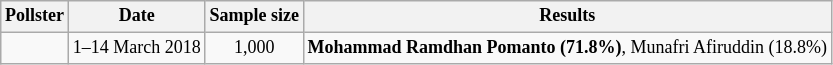<table class="wikitable sortable" style="text-align: center; font-size: 75%;">
<tr>
<th>Pollster</th>
<th>Date</th>
<th>Sample size</th>
<th>Results</th>
</tr>
<tr>
<td></td>
<td>1–14 March 2018</td>
<td>1,000</td>
<td><strong>Mohammad Ramdhan Pomanto (71.8%)</strong>, Munafri Afiruddin (18.8%)</td>
</tr>
</table>
